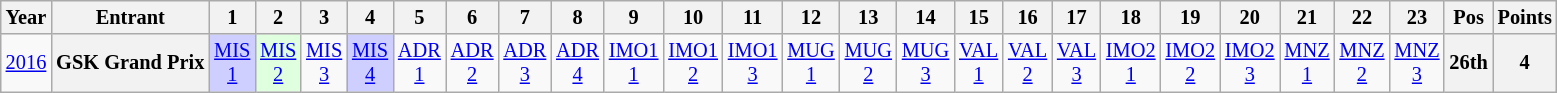<table class="wikitable" style="text-align:center; font-size:85%">
<tr>
<th>Year</th>
<th>Entrant</th>
<th>1</th>
<th>2</th>
<th>3</th>
<th>4</th>
<th>5</th>
<th>6</th>
<th>7</th>
<th>8</th>
<th>9</th>
<th>10</th>
<th>11</th>
<th>12</th>
<th>13</th>
<th>14</th>
<th>15</th>
<th>16</th>
<th>17</th>
<th>18</th>
<th>19</th>
<th>20</th>
<th>21</th>
<th>22</th>
<th>23</th>
<th>Pos</th>
<th>Points</th>
</tr>
<tr>
<td><a href='#'>2016</a></td>
<th nowrap>GSK Grand Prix</th>
<td style="background:#cfcfff"><a href='#'>MIS<br>1</a><br></td>
<td style="background:#dfffdf"><a href='#'>MIS<br>2</a><br></td>
<td><a href='#'>MIS<br>3</a></td>
<td style="background:#cfcfff"><a href='#'>MIS<br>4</a><br></td>
<td><a href='#'>ADR<br>1</a></td>
<td><a href='#'>ADR<br>2</a></td>
<td><a href='#'>ADR<br>3</a></td>
<td><a href='#'>ADR<br>4</a></td>
<td><a href='#'>IMO1<br>1</a></td>
<td><a href='#'>IMO1<br>2</a></td>
<td><a href='#'>IMO1<br>3</a></td>
<td><a href='#'>MUG<br>1</a></td>
<td><a href='#'>MUG<br>2</a></td>
<td><a href='#'>MUG<br>3</a></td>
<td><a href='#'>VAL<br>1</a></td>
<td><a href='#'>VAL<br>2</a></td>
<td><a href='#'>VAL<br>3</a></td>
<td><a href='#'>IMO2<br>1</a></td>
<td><a href='#'>IMO2<br>2</a></td>
<td><a href='#'>IMO2<br>3</a></td>
<td><a href='#'>MNZ<br>1</a></td>
<td><a href='#'>MNZ<br>2</a></td>
<td><a href='#'>MNZ<br>3</a></td>
<th>26th</th>
<th>4</th>
</tr>
</table>
